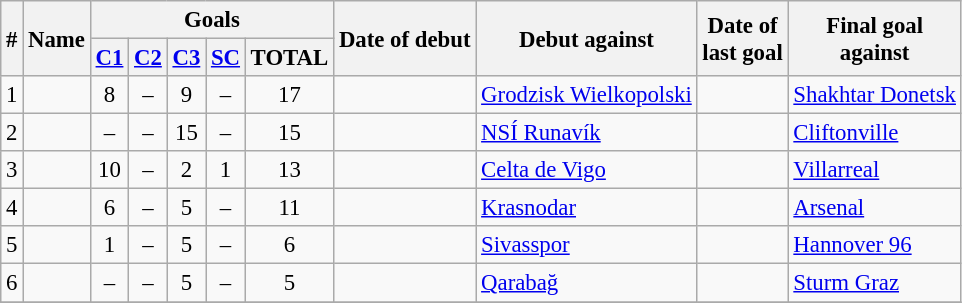<table class="wikitable plainrowheaders sortable" style="text-align:center;font-size:95%">
<tr>
<th rowspan=2>#</th>
<th rowspan=2>Name</th>
<th colspan=5>Goals</th>
<th rowspan=2>Date of debut</th>
<th rowspan=2>Debut against</th>
<th rowspan=2>Date of<br>last goal</th>
<th rowspan=2>Final goal<br>against</th>
</tr>
<tr>
<th><a href='#'>C1</a></th>
<th><a href='#'>C2</a></th>
<th><a href='#'>C3</a></th>
<th><a href='#'>SC</a></th>
<th>TOTAL</th>
</tr>
<tr>
<td>1</td>
<td scope="row" align="left"></td>
<td>8</td>
<td>–</td>
<td>9</td>
<td>–</td>
<td>17</td>
<td></td>
<td align="left"> <a href='#'>Grodzisk Wielkopolski</a></td>
<td></td>
<td align="left"> <a href='#'>Shakhtar Donetsk</a></td>
</tr>
<tr>
<td>2</td>
<td scope="row" align="left"></td>
<td>–</td>
<td>–</td>
<td>15</td>
<td>–</td>
<td>15</td>
<td></td>
<td align="left"> <a href='#'>NSÍ Runavík</a></td>
<td></td>
<td align="left"> <a href='#'>Cliftonville</a></td>
</tr>
<tr>
<td>3</td>
<td scope="row" align="left"><strong></strong></td>
<td>10</td>
<td>–</td>
<td>2</td>
<td>1</td>
<td>13</td>
<td></td>
<td align="left"> <a href='#'>Celta de Vigo</a></td>
<td></td>
<td align="left"> <a href='#'>Villarreal</a></td>
</tr>
<tr>
<td>4</td>
<td scope="row" align="left"><strong></strong></td>
<td>6</td>
<td>–</td>
<td>5</td>
<td>–</td>
<td>11</td>
<td></td>
<td align="left"> <a href='#'>Krasnodar</a></td>
<td></td>
<td align="left"> <a href='#'>Arsenal</a></td>
</tr>
<tr>
<td>5</td>
<td scope="row" align="left"></td>
<td>1</td>
<td>–</td>
<td>5</td>
<td>–</td>
<td>6</td>
<td></td>
<td align="left"> <a href='#'>Sivasspor</a></td>
<td></td>
<td align="left"> <a href='#'>Hannover 96</a></td>
</tr>
<tr>
<td>6</td>
<td scope="row" align="left"></td>
<td>–</td>
<td>–</td>
<td>5</td>
<td>–</td>
<td>5</td>
<td></td>
<td align="left"> <a href='#'>Qarabağ</a></td>
<td></td>
<td align="left"> <a href='#'>Sturm Graz</a></td>
</tr>
<tr>
</tr>
</table>
